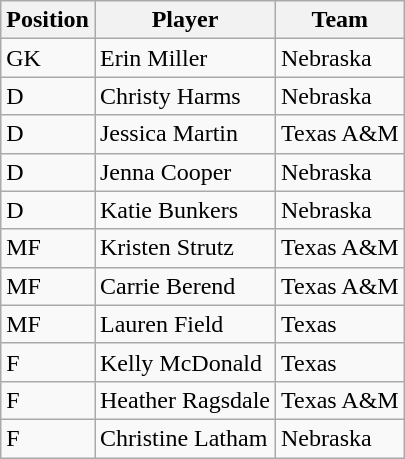<table class="wikitable">
<tr>
<th>Position</th>
<th>Player</th>
<th>Team</th>
</tr>
<tr>
<td>GK</td>
<td>Erin Miller</td>
<td>Nebraska</td>
</tr>
<tr>
<td>D</td>
<td>Christy Harms</td>
<td>Nebraska</td>
</tr>
<tr>
<td>D</td>
<td>Jessica Martin</td>
<td>Texas A&M</td>
</tr>
<tr>
<td>D</td>
<td>Jenna Cooper</td>
<td>Nebraska</td>
</tr>
<tr>
<td>D</td>
<td>Katie Bunkers</td>
<td>Nebraska</td>
</tr>
<tr>
<td>MF</td>
<td>Kristen Strutz</td>
<td>Texas A&M</td>
</tr>
<tr>
<td>MF</td>
<td>Carrie Berend</td>
<td>Texas A&M</td>
</tr>
<tr>
<td>MF</td>
<td>Lauren Field</td>
<td>Texas</td>
</tr>
<tr>
<td>F</td>
<td>Kelly McDonald</td>
<td>Texas</td>
</tr>
<tr>
<td>F</td>
<td>Heather Ragsdale</td>
<td>Texas A&M</td>
</tr>
<tr>
<td>F</td>
<td>Christine Latham</td>
<td>Nebraska</td>
</tr>
</table>
